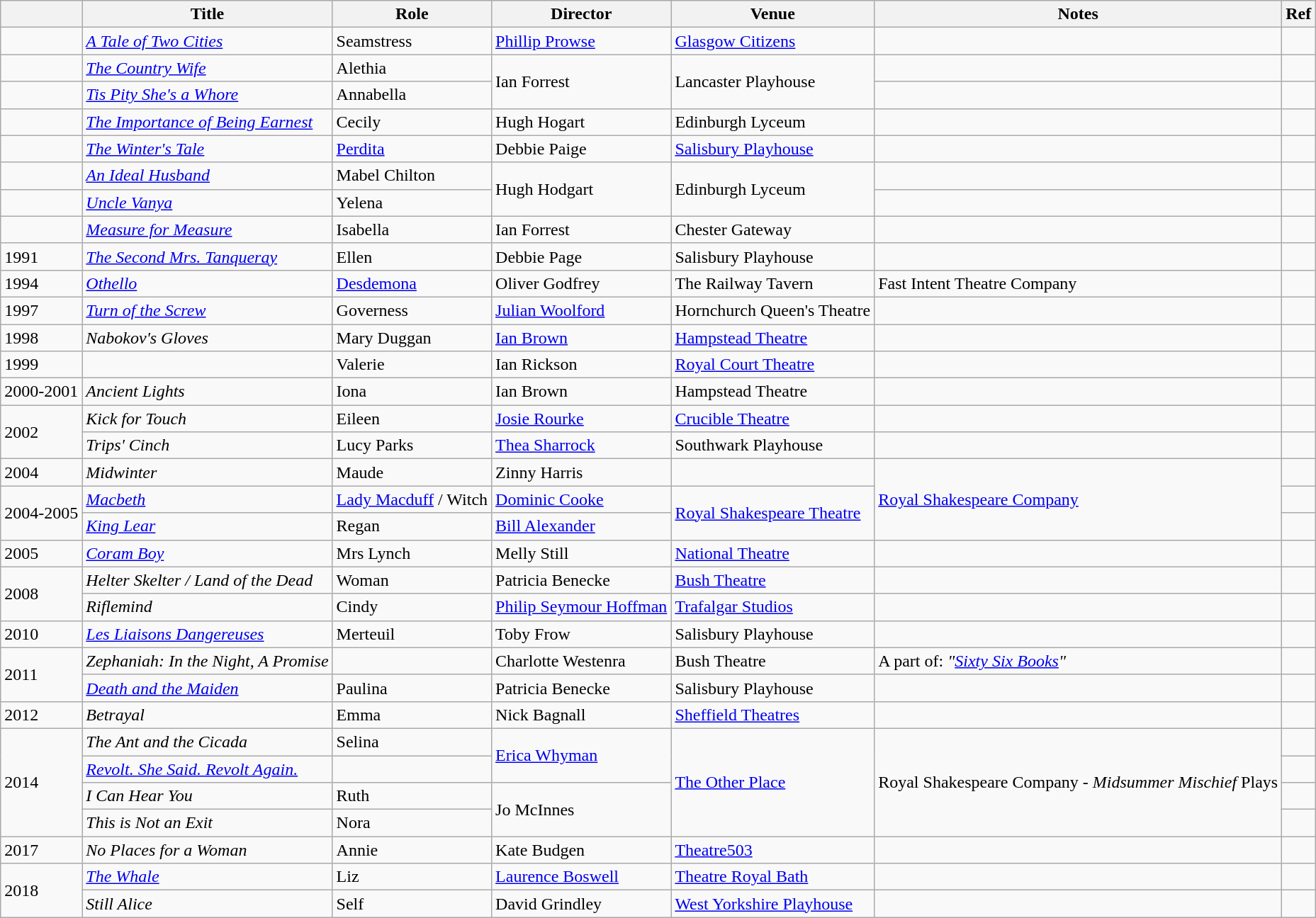<table class="wikitable sortable">
<tr>
<th></th>
<th>Title</th>
<th>Role</th>
<th>Director</th>
<th>Venue</th>
<th class="unsortable">Notes</th>
<th>Ref</th>
</tr>
<tr>
<td></td>
<td><em><a href='#'>A Tale of Two Cities</a></em></td>
<td>Seamstress</td>
<td><a href='#'>Phillip Prowse</a></td>
<td><a href='#'>Glasgow Citizens</a></td>
<td></td>
<td></td>
</tr>
<tr>
<td></td>
<td><em><a href='#'>The Country Wife</a></em></td>
<td>Alethia</td>
<td rowspan="2">Ian Forrest</td>
<td rowspan="2">Lancaster Playhouse</td>
<td></td>
<td></td>
</tr>
<tr>
<td></td>
<td><em><a href='#'>Tis Pity She's a Whore</a></em></td>
<td>Annabella</td>
<td></td>
<td></td>
</tr>
<tr>
<td></td>
<td><em><a href='#'>The Importance of Being Earnest</a></em></td>
<td>Cecily</td>
<td>Hugh Hogart</td>
<td>Edinburgh Lyceum</td>
<td></td>
<td></td>
</tr>
<tr>
<td></td>
<td><em><a href='#'>The Winter's Tale</a></em></td>
<td><a href='#'>Perdita</a></td>
<td>Debbie Paige</td>
<td><a href='#'>Salisbury Playhouse</a></td>
<td></td>
<td></td>
</tr>
<tr>
<td></td>
<td><em><a href='#'>An Ideal Husband</a></em></td>
<td>Mabel Chilton</td>
<td rowspan="2">Hugh Hodgart</td>
<td rowspan="2">Edinburgh Lyceum</td>
<td></td>
<td></td>
</tr>
<tr>
<td></td>
<td><em><a href='#'>Uncle Vanya</a></em></td>
<td>Yelena</td>
<td></td>
<td></td>
</tr>
<tr>
<td></td>
<td><em><a href='#'>Measure for Measure</a></em></td>
<td>Isabella</td>
<td>Ian Forrest</td>
<td>Chester Gateway</td>
<td></td>
<td></td>
</tr>
<tr>
<td>1991</td>
<td><em><a href='#'>The Second Mrs. Tanqueray</a></em></td>
<td>Ellen</td>
<td>Debbie Page</td>
<td>Salisbury Playhouse</td>
<td></td>
<td></td>
</tr>
<tr>
<td>1994</td>
<td><em><a href='#'>Othello</a></em></td>
<td><a href='#'>Desdemona</a></td>
<td>Oliver Godfrey</td>
<td>The Railway Tavern</td>
<td>Fast Intent Theatre Company</td>
<td></td>
</tr>
<tr>
<td>1997</td>
<td><em><a href='#'>Turn of the Screw</a></em></td>
<td>Governess</td>
<td><a href='#'>Julian Woolford</a></td>
<td>Hornchurch Queen's Theatre</td>
<td></td>
<td></td>
</tr>
<tr>
<td>1998</td>
<td><em>Nabokov's Gloves</em></td>
<td>Mary Duggan</td>
<td><a href='#'>Ian Brown</a></td>
<td><a href='#'>Hampstead Theatre</a></td>
<td></td>
<td></td>
</tr>
<tr>
<td>1999</td>
<td><em></em></td>
<td>Valerie</td>
<td>Ian Rickson</td>
<td><a href='#'>Royal Court Theatre</a></td>
<td></td>
<td></td>
</tr>
<tr>
<td>2000-2001</td>
<td><em>Ancient Lights</em></td>
<td>Iona</td>
<td>Ian Brown</td>
<td>Hampstead Theatre</td>
<td></td>
<td></td>
</tr>
<tr>
<td rowspan="2">2002</td>
<td><em>Kick for Touch</em></td>
<td>Eileen</td>
<td><a href='#'>Josie Rourke</a></td>
<td><a href='#'>Crucible Theatre</a></td>
<td></td>
<td></td>
</tr>
<tr>
<td><em>Trips' Cinch</em></td>
<td>Lucy Parks</td>
<td><a href='#'>Thea Sharrock</a></td>
<td>Southwark Playhouse</td>
<td></td>
<td></td>
</tr>
<tr>
<td>2004</td>
<td><em>Midwinter</em></td>
<td>Maude</td>
<td>Zinny Harris</td>
<td></td>
<td rowspan="3"><a href='#'>Royal Shakespeare Company</a></td>
<td></td>
</tr>
<tr>
<td rowspan="2">2004-2005</td>
<td><em><a href='#'>Macbeth</a></em></td>
<td><a href='#'>Lady Macduff</a> / Witch</td>
<td><a href='#'>Dominic Cooke</a></td>
<td rowspan="2"><a href='#'>Royal Shakespeare Theatre</a></td>
<td></td>
</tr>
<tr>
<td><em><a href='#'>King Lear</a></em></td>
<td>Regan</td>
<td><a href='#'>Bill Alexander</a></td>
<td></td>
</tr>
<tr>
<td>2005</td>
<td><em><a href='#'>Coram Boy</a></em></td>
<td>Mrs Lynch</td>
<td>Melly Still</td>
<td><a href='#'>National Theatre</a></td>
<td></td>
<td></td>
</tr>
<tr>
<td rowspan="2">2008</td>
<td><em>Helter Skelter / Land of the Dead</em></td>
<td>Woman</td>
<td>Patricia Benecke</td>
<td><a href='#'>Bush Theatre</a></td>
<td></td>
<td></td>
</tr>
<tr>
<td><em>Riflemind</em></td>
<td>Cindy</td>
<td><a href='#'>Philip Seymour Hoffman</a></td>
<td><a href='#'>Trafalgar Studios</a></td>
<td></td>
<td></td>
</tr>
<tr>
<td>2010</td>
<td><em><a href='#'>Les Liaisons Dangereuses</a></em></td>
<td>Merteuil</td>
<td>Toby Frow</td>
<td>Salisbury Playhouse</td>
<td></td>
<td></td>
</tr>
<tr>
<td rowspan="2">2011</td>
<td><em>Zephaniah: In the Night, A Promise</em></td>
<td></td>
<td>Charlotte Westenra</td>
<td>Bush Theatre</td>
<td>A part of: <em>"<a href='#'>Sixty Six Books</a>"</em></td>
<td></td>
</tr>
<tr>
<td><em><a href='#'>Death and the Maiden</a></em></td>
<td>Paulina</td>
<td>Patricia Benecke</td>
<td>Salisbury Playhouse</td>
<td></td>
<td></td>
</tr>
<tr>
<td>2012</td>
<td><em>Betrayal</em></td>
<td>Emma</td>
<td>Nick Bagnall</td>
<td><a href='#'>Sheffield Theatres</a></td>
<td></td>
<td></td>
</tr>
<tr>
<td rowspan="4">2014</td>
<td><em>The Ant and the Cicada</em></td>
<td>Selina</td>
<td rowspan="2"><a href='#'>Erica Whyman</a></td>
<td rowspan="4"><a href='#'>The Other Place</a></td>
<td rowspan="4">Royal Shakespeare Company - <em>Midsummer Mischief</em> Plays</td>
<td></td>
</tr>
<tr>
<td><em><a href='#'>Revolt. She Said. Revolt Again.</a></em></td>
<td></td>
<td></td>
</tr>
<tr>
<td><em>I Can Hear You</em></td>
<td>Ruth</td>
<td rowspan="2">Jo McInnes</td>
<td></td>
</tr>
<tr>
<td><em>This is Not an Exit</em></td>
<td>Nora</td>
<td></td>
</tr>
<tr>
<td>2017</td>
<td><em>No Places for a Woman</em></td>
<td>Annie</td>
<td>Kate Budgen</td>
<td><a href='#'>Theatre503</a></td>
<td></td>
<td></td>
</tr>
<tr>
<td rowspan="2">2018</td>
<td><em><a href='#'>The Whale</a></em></td>
<td>Liz</td>
<td><a href='#'>Laurence Boswell</a></td>
<td><a href='#'>Theatre Royal Bath</a></td>
<td></td>
<td></td>
</tr>
<tr>
<td><em>Still Alice</em></td>
<td>Self</td>
<td>David Grindley</td>
<td><a href='#'>West Yorkshire Playhouse</a></td>
<td></td>
<td></td>
</tr>
</table>
